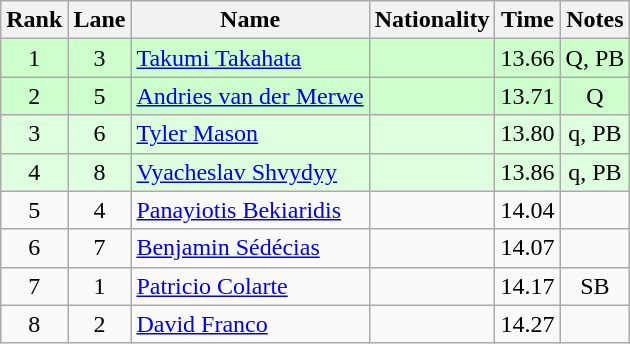<table class="wikitable sortable" style="text-align:center">
<tr>
<th>Rank</th>
<th>Lane</th>
<th>Name</th>
<th>Nationality</th>
<th>Time</th>
<th>Notes</th>
</tr>
<tr bgcolor=ccffcc>
<td align=center>1</td>
<td align=center>3</td>
<td align=left><a href='#'>Takumi Takahata</a></td>
<td align=left></td>
<td>13.66</td>
<td>Q, PB</td>
</tr>
<tr bgcolor=ccffcc>
<td align=center>2</td>
<td align=center>5</td>
<td align=left><a href='#'>Andries van der Merwe</a></td>
<td align=left></td>
<td>13.71</td>
<td>Q</td>
</tr>
<tr bgcolor=ddffdd>
<td align=center>3</td>
<td align=center>6</td>
<td align=left><a href='#'>Tyler Mason</a></td>
<td align=left></td>
<td>13.80</td>
<td>q, PB</td>
</tr>
<tr bgcolor=ddffdd>
<td align=center>4</td>
<td align=center>8</td>
<td align=left><a href='#'>Vyacheslav Shvydyy</a></td>
<td align=left></td>
<td>13.86</td>
<td>q, PB</td>
</tr>
<tr>
<td align=center>5</td>
<td align=center>4</td>
<td align=left><a href='#'>Panayiotis Bekiaridis</a></td>
<td align=left></td>
<td>14.04</td>
<td></td>
</tr>
<tr>
<td align=center>6</td>
<td align=center>7</td>
<td align=left><a href='#'>Benjamin Sédécias</a></td>
<td align=left></td>
<td>14.07</td>
<td></td>
</tr>
<tr>
<td align=center>7</td>
<td align=center>1</td>
<td align=left><a href='#'>Patricio Colarte</a></td>
<td align=left></td>
<td>14.17</td>
<td>SB</td>
</tr>
<tr>
<td align=center>8</td>
<td align=center>2</td>
<td align=left><a href='#'>David Franco</a></td>
<td align=left></td>
<td>14.27</td>
<td></td>
</tr>
</table>
